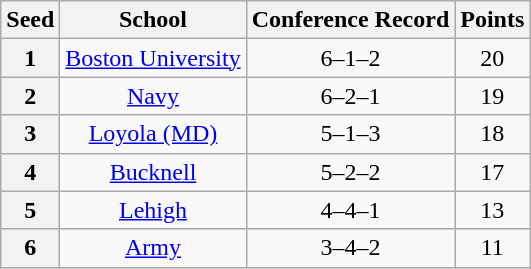<table class="wikitable" style="text-align:center">
<tr>
<th>Seed</th>
<th>School</th>
<th>Conference Record</th>
<th>Points</th>
</tr>
<tr>
<th>1</th>
<td><a href='#'>Boston University</a></td>
<td>6–1–2</td>
<td>20</td>
</tr>
<tr>
<th>2</th>
<td><a href='#'>Navy</a></td>
<td>6–2–1</td>
<td>19</td>
</tr>
<tr>
<th>3</th>
<td><a href='#'>Loyola (MD)</a></td>
<td>5–1–3</td>
<td>18</td>
</tr>
<tr>
<th>4</th>
<td><a href='#'>Bucknell</a></td>
<td>5–2–2</td>
<td>17</td>
</tr>
<tr>
<th>5</th>
<td><a href='#'>Lehigh</a></td>
<td>4–4–1</td>
<td>13</td>
</tr>
<tr>
<th>6</th>
<td><a href='#'>Army</a></td>
<td>3–4–2</td>
<td>11</td>
</tr>
</table>
